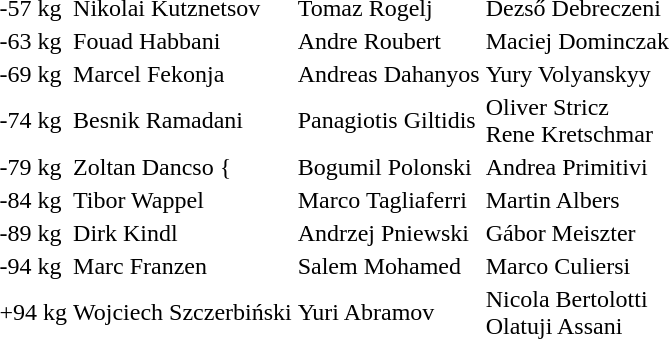<table>
<tr>
<td>-57 kg</td>
<td>Nikolai Kutznetsov</td>
<td>Tomaz Rogelj</td>
<td>Dezső Debreczeni</td>
</tr>
<tr>
<td>-63 kg</td>
<td>Fouad Habbani</td>
<td>Andre Roubert</td>
<td>Maciej Dominczak</td>
</tr>
<tr>
<td>-69 kg</td>
<td>Marcel Fekonja</td>
<td>Andreas Dahanyos</td>
<td>Yury Volyanskyy</td>
</tr>
<tr>
<td>-74 kg</td>
<td>Besnik Ramadani</td>
<td>Panagiotis Giltidis</td>
<td>Oliver Stricz <br>Rene Kretschmar</td>
</tr>
<tr>
<td>-79 kg</td>
<td>Zoltan Dancso {</td>
<td>Bogumil Polonski </td>
<td>Andrea Primitivi</td>
</tr>
<tr>
<td>-84 kg</td>
<td>Tibor Wappel </td>
<td>Marco Tagliaferri</td>
<td>Martin Albers</td>
</tr>
<tr>
<td>-89 kg</td>
<td>Dirk Kindl</td>
<td>Andrzej Pniewski</td>
<td>Gábor Meiszter</td>
</tr>
<tr>
<td>-94 kg</td>
<td>Marc Franzen</td>
<td>Salem Mohamed</td>
<td>Marco Culiersi</td>
</tr>
<tr>
<td>+94 kg</td>
<td>Wojciech Szczerbiński </td>
<td>Yuri Abramov </td>
<td>Nicola Bertolotti <br>Olatuji Assani </td>
</tr>
<tr>
</tr>
</table>
